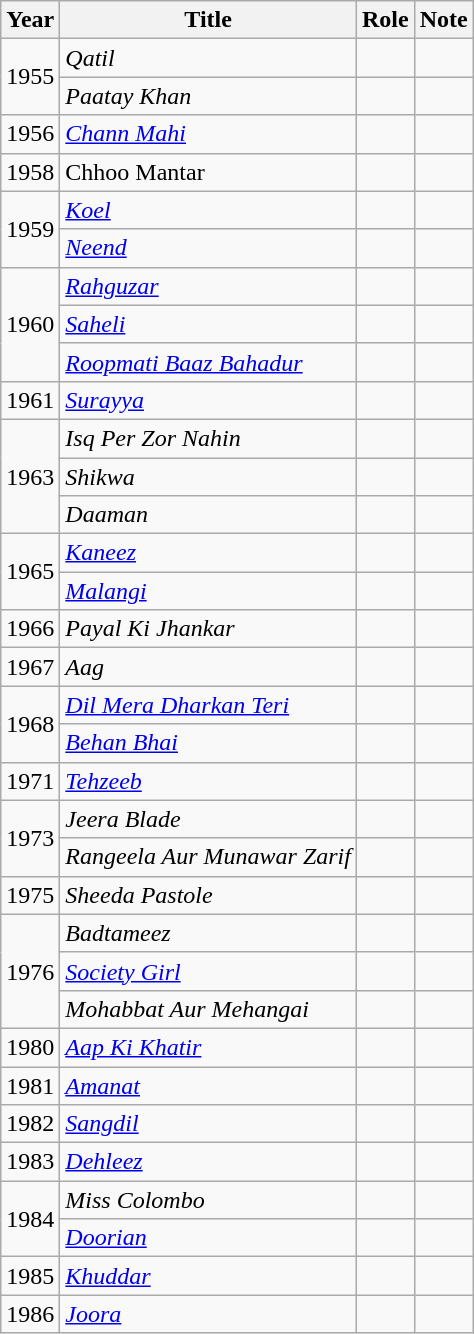<table class="wikitable">
<tr>
<th>Year</th>
<th>Title</th>
<th>Role</th>
<th>Note</th>
</tr>
<tr>
<td rowspan=2>1955</td>
<td><em>Qatil</em></td>
<td></td>
<td></td>
</tr>
<tr>
<td><em>Paatay Khan</em></td>
<td></td>
<td></td>
</tr>
<tr>
<td>1956</td>
<td><em><a href='#'>Chann Mahi</a></em></td>
<td></td>
<td></td>
</tr>
<tr>
<td>1958</td>
<td>Chhoo Mantar</td>
<td></td>
<td></td>
</tr>
<tr>
<td rowspan=2>1959</td>
<td><em><a href='#'>Koel</a></em></td>
<td></td>
<td></td>
</tr>
<tr>
<td><em><a href='#'>Neend</a></em></td>
<td></td>
<td></td>
</tr>
<tr>
<td rowspan=3>1960</td>
<td><em><a href='#'>Rahguzar</a></em></td>
<td></td>
<td></td>
</tr>
<tr>
<td><em><a href='#'>Saheli</a></em></td>
<td></td>
<td></td>
</tr>
<tr>
<td><em><a href='#'>Roopmati Baaz Bahadur</a></em></td>
<td></td>
<td></td>
</tr>
<tr>
<td>1961</td>
<td><em><a href='#'>Surayya</a></em></td>
<td></td>
<td></td>
</tr>
<tr>
<td rowspan=3>1963</td>
<td><em>Isq Per Zor Nahin</em></td>
<td></td>
<td></td>
</tr>
<tr>
<td><em>Shikwa</em></td>
<td></td>
<td></td>
</tr>
<tr>
<td><em>Daaman</em></td>
<td></td>
<td></td>
</tr>
<tr>
<td rowspan=2>1965</td>
<td><em><a href='#'>Kaneez</a></em></td>
<td></td>
<td></td>
</tr>
<tr>
<td><em><a href='#'>Malangi</a></em></td>
<td></td>
<td></td>
</tr>
<tr>
<td>1966</td>
<td><em>Payal Ki Jhankar</em></td>
<td></td>
<td></td>
</tr>
<tr>
<td>1967</td>
<td><em>Aag</em></td>
<td></td>
<td></td>
</tr>
<tr>
<td rowspan=2>1968</td>
<td><em><a href='#'>Dil Mera Dharkan Teri</a></em></td>
<td></td>
<td></td>
</tr>
<tr>
<td><em><a href='#'>Behan Bhai</a></em></td>
<td></td>
<td></td>
</tr>
<tr>
<td>1971</td>
<td><em><a href='#'>Tehzeeb</a></em></td>
<td></td>
<td></td>
</tr>
<tr>
<td rowspan=2>1973</td>
<td><em>Jeera Blade</em></td>
<td></td>
<td></td>
</tr>
<tr>
<td><em>Rangeela Aur Munawar Zarif</em></td>
<td></td>
<td></td>
</tr>
<tr>
<td>1975</td>
<td><em>Sheeda Pastole</em></td>
<td></td>
<td></td>
</tr>
<tr>
<td rowspan=3>1976</td>
<td><em>Badtameez</em></td>
<td></td>
<td></td>
</tr>
<tr>
<td><em><a href='#'>Society Girl</a></em></td>
<td></td>
<td></td>
</tr>
<tr>
<td><em>Mohabbat Aur Mehangai</em></td>
<td></td>
<td></td>
</tr>
<tr>
<td>1980</td>
<td><em><a href='#'>Aap Ki Khatir</a></em></td>
<td></td>
<td></td>
</tr>
<tr>
<td>1981</td>
<td><em><a href='#'>Amanat</a></em></td>
<td></td>
<td></td>
</tr>
<tr>
<td>1982</td>
<td><em><a href='#'>Sangdil</a></em></td>
<td></td>
<td></td>
</tr>
<tr>
<td>1983</td>
<td><em><a href='#'>Dehleez</a></em></td>
<td></td>
<td></td>
</tr>
<tr>
<td rowspan=2>1984</td>
<td><em>Miss Colombo</em></td>
<td></td>
<td></td>
</tr>
<tr>
<td><em><a href='#'>Doorian</a></em></td>
<td></td>
<td></td>
</tr>
<tr>
<td>1985</td>
<td><em><a href='#'>Khuddar</a></em></td>
<td></td>
<td></td>
</tr>
<tr>
<td>1986</td>
<td><em><a href='#'>Joora</a></em></td>
<td></td>
<td></td>
</tr>
</table>
